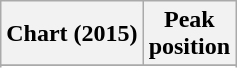<table class="wikitable sortable plainrowheaders" style="text-align:center;">
<tr>
<th>Chart (2015)</th>
<th>Peak<br>position</th>
</tr>
<tr>
</tr>
<tr>
</tr>
<tr>
</tr>
</table>
